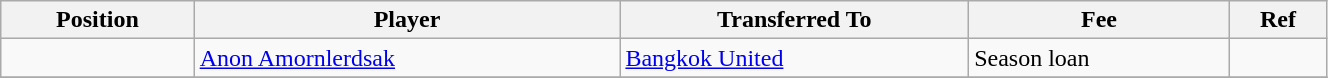<table class="wikitable sortable" style="width:70%; text-align:center; font-size:100%; text-align:left;">
<tr>
<th>Position</th>
<th>Player</th>
<th>Transferred To</th>
<th>Fee</th>
<th>Ref</th>
</tr>
<tr>
<td></td>
<td> <a href='#'>Anon Amornlerdsak</a></td>
<td> <a href='#'>Bangkok United</a></td>
<td>Season loan</td>
<td></td>
</tr>
<tr>
</tr>
</table>
